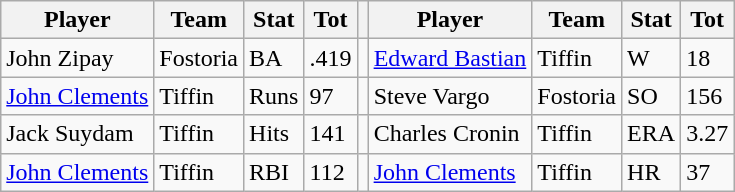<table class="wikitable">
<tr>
<th>Player</th>
<th>Team</th>
<th>Stat</th>
<th>Tot</th>
<th></th>
<th>Player</th>
<th>Team</th>
<th>Stat</th>
<th>Tot</th>
</tr>
<tr>
<td>John Zipay</td>
<td>Fostoria</td>
<td>BA</td>
<td>.419</td>
<td></td>
<td><a href='#'>Edward Bastian</a></td>
<td>Tiffin</td>
<td>W</td>
<td>18</td>
</tr>
<tr>
<td><a href='#'>John Clements</a></td>
<td>Tiffin</td>
<td>Runs</td>
<td>97</td>
<td></td>
<td>Steve Vargo</td>
<td>Fostoria</td>
<td>SO</td>
<td>156</td>
</tr>
<tr>
<td>Jack Suydam</td>
<td>Tiffin</td>
<td>Hits</td>
<td>141</td>
<td></td>
<td>Charles Cronin</td>
<td>Tiffin</td>
<td>ERA</td>
<td>3.27</td>
</tr>
<tr>
<td><a href='#'>John Clements</a></td>
<td>Tiffin</td>
<td>RBI</td>
<td>112</td>
<td></td>
<td><a href='#'>John Clements</a></td>
<td>Tiffin</td>
<td>HR</td>
<td>37</td>
</tr>
</table>
